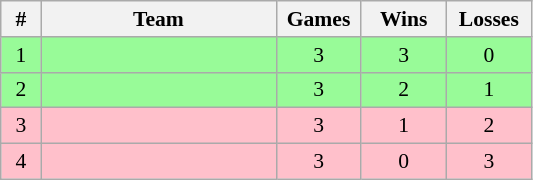<table class=wikitable style="text-align:center; font-size:90%">
<tr>
<th width=20>#</th>
<th width=150>Team</th>
<th width=50>Games</th>
<th width=50>Wins</th>
<th width=50>Losses</th>
</tr>
<tr bgcolor=#98fb98>
<td>1</td>
<td align=left></td>
<td>3</td>
<td>3</td>
<td>0</td>
</tr>
<tr bgcolor=#98fb98>
<td>2</td>
<td align=left></td>
<td>3</td>
<td>2</td>
<td>1</td>
</tr>
<tr bgcolor=pink>
<td>3</td>
<td align=left></td>
<td>3</td>
<td>1</td>
<td>2</td>
</tr>
<tr bgcolor=pink>
<td>4</td>
<td align=left></td>
<td>3</td>
<td>0</td>
<td>3</td>
</tr>
</table>
